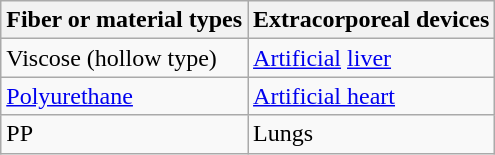<table class="wikitable">
<tr>
<th>Fiber or material types</th>
<th>Extracorporeal devices</th>
</tr>
<tr>
<td>Viscose (hollow type)</td>
<td><a href='#'>Artificial</a> <a href='#'>liver</a></td>
</tr>
<tr>
<td><a href='#'>Polyurethane</a></td>
<td><a href='#'>Artificial heart</a></td>
</tr>
<tr>
<td>PP</td>
<td>Lungs</td>
</tr>
</table>
